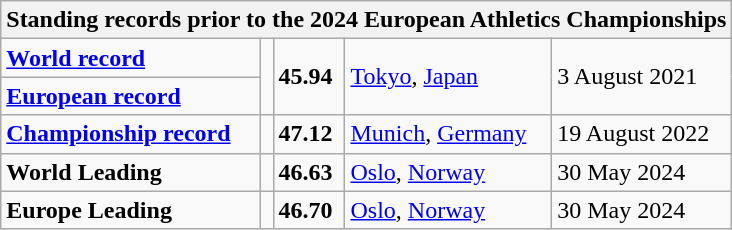<table class="wikitable">
<tr>
<th colspan="5">Standing records prior to the 2024 European Athletics Championships</th>
</tr>
<tr>
<td><strong><a href='#'>World record</a></strong></td>
<td rowspan=2></td>
<td rowspan=2><strong>45.94</strong></td>
<td rowspan=2><a href='#'>Tokyo</a>, <a href='#'>Japan</a></td>
<td rowspan=2>3 August 2021</td>
</tr>
<tr>
<td><strong><a href='#'>European record</a></strong></td>
</tr>
<tr>
<td><strong><a href='#'>Championship record</a></strong></td>
<td></td>
<td><strong>47.12</strong></td>
<td><a href='#'>Munich</a>, <a href='#'>Germany</a></td>
<td>19 August 2022</td>
</tr>
<tr>
<td><strong>World Leading</strong></td>
<td></td>
<td><strong>46.63</strong></td>
<td><a href='#'>Oslo</a>, <a href='#'>Norway</a></td>
<td>30 May 2024</td>
</tr>
<tr>
<td><strong>Europe Leading</strong></td>
<td></td>
<td><strong>46.70</strong></td>
<td><a href='#'>Oslo</a>, <a href='#'>Norway</a></td>
<td>30 May 2024</td>
</tr>
</table>
